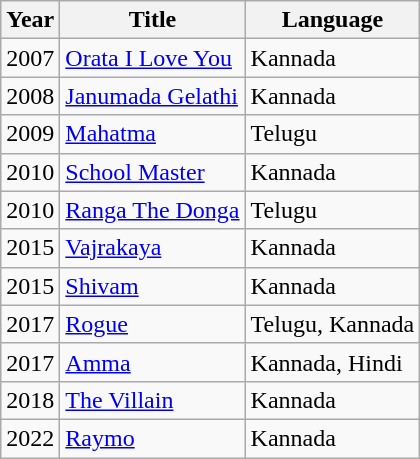<table class="wikitable">
<tr>
<th>Year</th>
<th>Title</th>
<th>Language</th>
</tr>
<tr>
<td>2007</td>
<td><a href='#'>Orata I Love You</a></td>
<td>Kannada</td>
</tr>
<tr>
<td>2008</td>
<td><a href='#'>Janumada Gelathi</a></td>
<td>Kannada</td>
</tr>
<tr>
<td>2009</td>
<td><a href='#'>Mahatma</a></td>
<td>Telugu</td>
</tr>
<tr>
<td>2010</td>
<td><a href='#'>School Master</a></td>
<td>Kannada</td>
</tr>
<tr>
<td>2010</td>
<td><a href='#'>Ranga The Donga</a></td>
<td>Telugu</td>
</tr>
<tr>
<td>2015</td>
<td><a href='#'>Vajrakaya</a></td>
<td>Kannada</td>
</tr>
<tr>
<td>2015</td>
<td><a href='#'>Shivam</a></td>
<td>Kannada</td>
</tr>
<tr>
<td>2017</td>
<td><a href='#'>Rogue</a></td>
<td>Telugu, Kannada</td>
</tr>
<tr>
<td>2017</td>
<td><a href='#'>Amma</a></td>
<td>Kannada, Hindi<br></td>
</tr>
<tr>
<td>2018</td>
<td><a href='#'>The Villain</a></td>
<td>Kannada</td>
</tr>
<tr>
<td>2022</td>
<td><a href='#'>Raymo</a></td>
<td>Kannada</td>
</tr>
</table>
